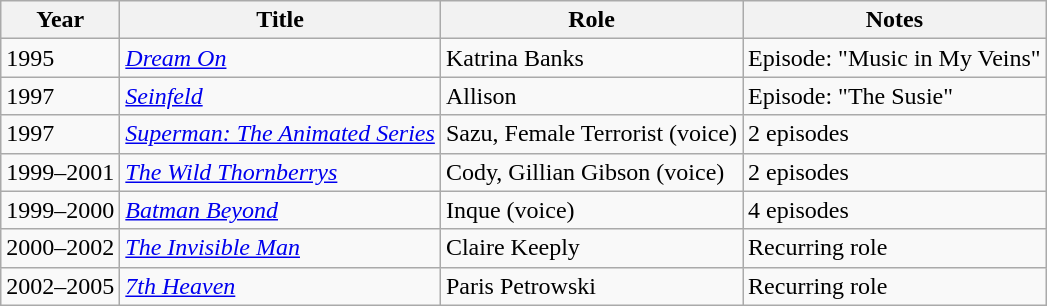<table class="wikitable sortable">
<tr>
<th>Year</th>
<th>Title</th>
<th>Role</th>
<th>Notes</th>
</tr>
<tr>
<td>1995</td>
<td><em><a href='#'>Dream On</a></em></td>
<td>Katrina Banks</td>
<td>Episode: "Music in My Veins"</td>
</tr>
<tr>
<td>1997</td>
<td><em><a href='#'>Seinfeld</a></em></td>
<td>Allison</td>
<td>Episode: "The Susie"</td>
</tr>
<tr>
<td>1997</td>
<td><em><a href='#'>Superman: The Animated Series</a></em></td>
<td>Sazu, Female Terrorist (voice)</td>
<td>2 episodes</td>
</tr>
<tr>
<td>1999–2001</td>
<td><em><a href='#'>The Wild Thornberrys</a></em></td>
<td>Cody, Gillian Gibson (voice)</td>
<td>2 episodes</td>
</tr>
<tr>
<td>1999–2000</td>
<td><em><a href='#'>Batman Beyond</a></em></td>
<td>Inque (voice)</td>
<td>4 episodes</td>
</tr>
<tr>
<td>2000–2002</td>
<td><em><a href='#'>The Invisible Man</a></em></td>
<td>Claire Keeply</td>
<td>Recurring role</td>
</tr>
<tr>
<td>2002–2005</td>
<td><em><a href='#'>7th Heaven</a></em></td>
<td>Paris Petrowski</td>
<td>Recurring role</td>
</tr>
</table>
